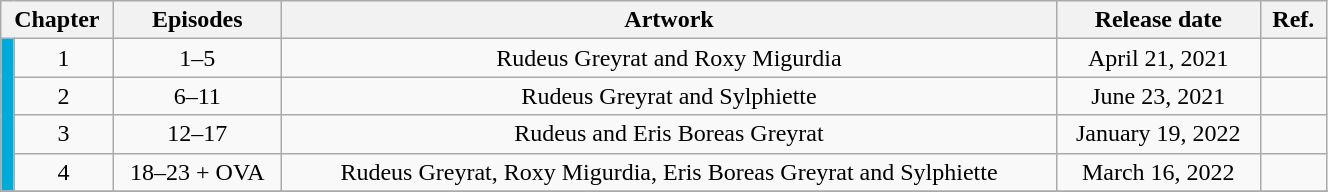<table class="wikitable" style="text-align: center; width: 70%;">
<tr>
<th colspan="2">Chapter</th>
<th>Episodes</th>
<th>Artwork</th>
<th>Release date</th>
<th style="width:5%;">Ref.</th>
</tr>
<tr>
<td rowspan="4" style="width:1%; background: #00ABDA"></td>
<td>1</td>
<td>1–5</td>
<td>Rudeus Greyrat and Roxy Migurdia</td>
<td>April 21, 2021</td>
<td></td>
</tr>
<tr>
<td>2</td>
<td>6–11</td>
<td>Rudeus Greyrat and Sylphiette</td>
<td>June 23, 2021</td>
<td></td>
</tr>
<tr>
<td>3</td>
<td>12–17</td>
<td>Rudeus and Eris Boreas Greyrat</td>
<td>January 19, 2022</td>
<td></td>
</tr>
<tr>
<td>4</td>
<td>18–23 + OVA</td>
<td>Rudeus Greyrat, Roxy Migurdia, Eris Boreas Greyrat and Sylphiette</td>
<td>March 16, 2022</td>
<td></td>
</tr>
<tr>
</tr>
</table>
